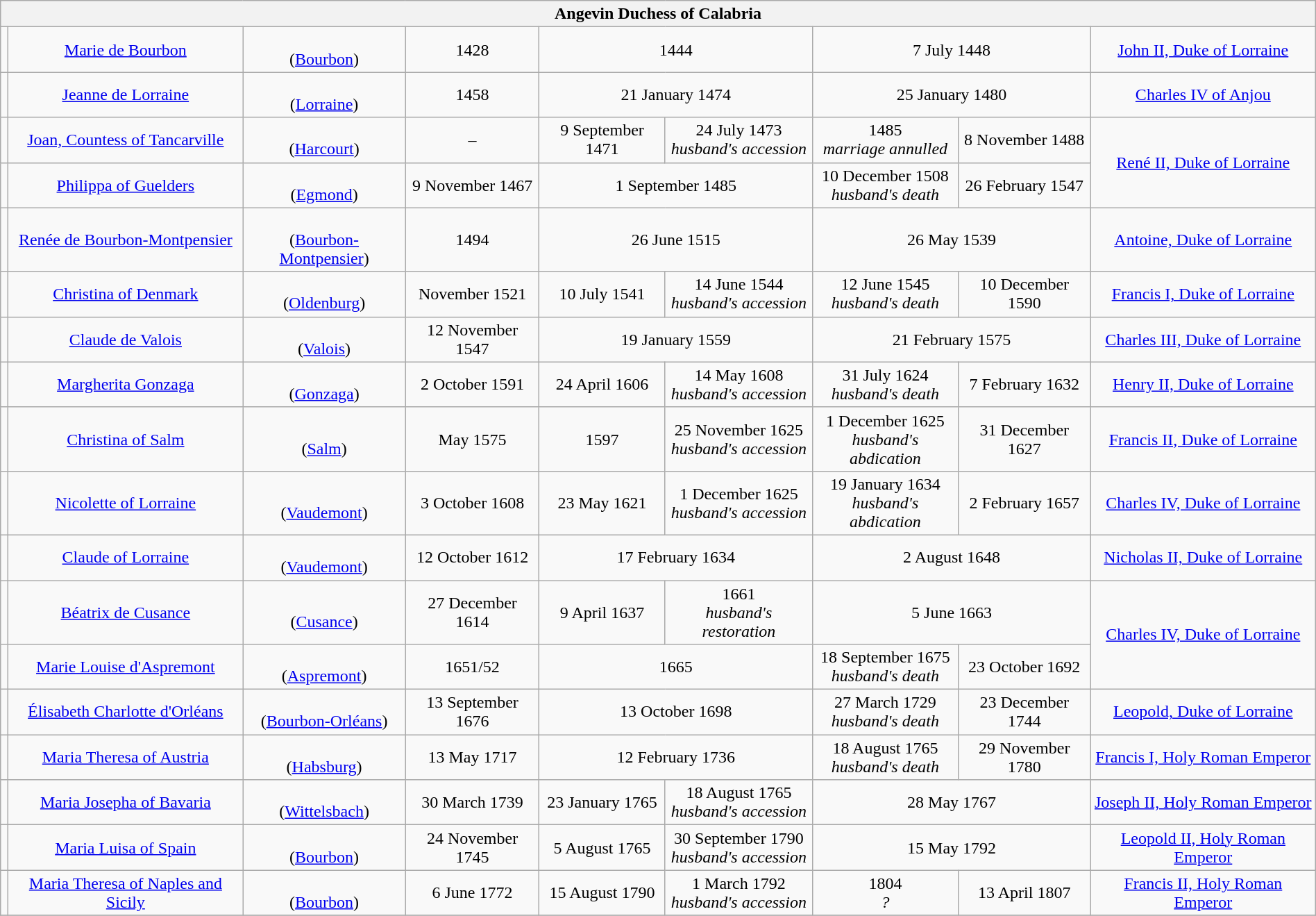<table class="wikitable collapsible collapsed" style="width:100%; text-align:center">
<tr>
<th colspan=9>Angevin Duchess of Calabria</th>
</tr>
<tr>
<td></td>
<td><a href='#'>Marie de Bourbon</a></td>
<td><br>(<a href='#'>Bourbon</a>)</td>
<td>1428</td>
<td colspan=2>1444</td>
<td colspan=2>7 July 1448</td>
<td><a href='#'>John II, Duke of Lorraine</a></td>
</tr>
<tr>
<td></td>
<td><a href='#'>Jeanne de Lorraine</a></td>
<td><br> (<a href='#'>Lorraine</a>)</td>
<td>1458</td>
<td colspan=2>21 January 1474</td>
<td colspan=2>25 January 1480</td>
<td><a href='#'>Charles IV of Anjou</a></td>
</tr>
<tr>
<td></td>
<td><a href='#'>Joan, Countess of Tancarville</a></td>
<td><br>(<a href='#'>Harcourt</a>)</td>
<td>–</td>
<td>9 September 1471</td>
<td>24 July 1473<br><em>husband's accession</em></td>
<td>1485<br><em>marriage annulled</em></td>
<td>8 November 1488</td>
<td rowspan=2><a href='#'>René II, Duke of Lorraine</a></td>
</tr>
<tr>
<td align=center></td>
<td align=center><a href='#'>Philippa of Guelders</a></td>
<td><br>(<a href='#'>Egmond</a>)</td>
<td>9 November 1467</td>
<td colspan=2>1 September 1485</td>
<td>10 December 1508<br><em>husband's death</em></td>
<td>26 February 1547</td>
</tr>
<tr>
<td></td>
<td><a href='#'>Renée de Bourbon-Montpensier</a></td>
<td><br>(<a href='#'>Bourbon-Montpensier</a>)</td>
<td>1494</td>
<td colspan=2>26 June 1515</td>
<td colspan=2>26 May 1539</td>
<td><a href='#'>Antoine, Duke of Lorraine</a></td>
</tr>
<tr>
<td></td>
<td><a href='#'>Christina of Denmark</a></td>
<td><br>(<a href='#'>Oldenburg</a>)</td>
<td>November 1521</td>
<td>10 July 1541</td>
<td>14 June 1544<br><em>husband's accession</em></td>
<td>12 June 1545<br><em>husband's death</em></td>
<td>10 December 1590</td>
<td><a href='#'>Francis I, Duke of Lorraine</a></td>
</tr>
<tr>
<td></td>
<td><a href='#'>Claude de Valois</a></td>
<td><br>(<a href='#'>Valois</a>)</td>
<td>12 November 1547</td>
<td colspan=2>19 January 1559</td>
<td colspan=2>21 February 1575</td>
<td><a href='#'>Charles III, Duke of Lorraine</a></td>
</tr>
<tr>
<td></td>
<td><a href='#'>Margherita Gonzaga</a></td>
<td><br>(<a href='#'>Gonzaga</a>)</td>
<td>2 October 1591</td>
<td>24 April 1606</td>
<td>14 May 1608<br><em>husband's accession</em></td>
<td>31 July 1624<br><em>husband's death</em></td>
<td>7 February 1632</td>
<td><a href='#'>Henry II, Duke of Lorraine</a></td>
</tr>
<tr>
<td></td>
<td><a href='#'>Christina of Salm</a></td>
<td><br>(<a href='#'>Salm</a>)</td>
<td>May 1575</td>
<td>1597</td>
<td>25 November 1625<br><em>husband's accession</em></td>
<td>1 December 1625<br><em>husband's abdication</em></td>
<td>31 December 1627</td>
<td><a href='#'>Francis II, Duke of Lorraine</a></td>
</tr>
<tr>
<td></td>
<td><a href='#'>Nicolette of Lorraine</a></td>
<td><br>(<a href='#'>Vaudemont</a>)</td>
<td>3 October 1608</td>
<td>23 May 1621</td>
<td>1 December 1625<br><em>husband's accession</em></td>
<td>19 January 1634<br><em>husband's abdication</em></td>
<td>2 February 1657</td>
<td><a href='#'>Charles IV, Duke of Lorraine</a></td>
</tr>
<tr>
<td></td>
<td><a href='#'>Claude of Lorraine</a></td>
<td><br>(<a href='#'>Vaudemont</a>)</td>
<td>12 October 1612</td>
<td colspan=2>17 February 1634</td>
<td colspan=2>2 August 1648</td>
<td><a href='#'>Nicholas II, Duke of Lorraine</a></td>
</tr>
<tr>
<td></td>
<td><a href='#'>Béatrix de Cusance</a></td>
<td><br>(<a href='#'>Cusance</a>)</td>
<td>27 December 1614</td>
<td>9 April 1637</td>
<td>1661<br><em>husband's restoration</em></td>
<td colspan=2>5 June 1663</td>
<td rowspan=2><a href='#'>Charles IV, Duke of Lorraine</a></td>
</tr>
<tr>
<td></td>
<td><a href='#'>Marie Louise d'Aspremont</a></td>
<td><br>(<a href='#'>Aspremont</a>)</td>
<td>1651/52</td>
<td colspan=2>1665</td>
<td>18 September 1675<br><em>husband's death</em></td>
<td>23 October 1692</td>
</tr>
<tr>
<td></td>
<td><a href='#'>Élisabeth Charlotte d'Orléans</a></td>
<td><br>(<a href='#'>Bourbon-Orléans</a>)</td>
<td>13 September 1676</td>
<td colspan=2>13 October 1698</td>
<td>27 March 1729<br><em>husband's death</em></td>
<td>23 December 1744</td>
<td><a href='#'>Leopold, Duke of Lorraine</a></td>
</tr>
<tr>
<td></td>
<td><a href='#'>Maria Theresa of Austria</a></td>
<td><br>(<a href='#'>Habsburg</a>)</td>
<td>13 May 1717</td>
<td colspan=2>12 February 1736</td>
<td>18 August 1765<br><em>husband's death</em></td>
<td>29 November 1780</td>
<td><a href='#'>Francis I, Holy Roman Emperor</a></td>
</tr>
<tr>
<td></td>
<td><a href='#'>Maria Josepha of Bavaria</a></td>
<td><br>(<a href='#'>Wittelsbach</a>)</td>
<td>30 March 1739</td>
<td>23 January 1765</td>
<td>18 August 1765<br><em>husband's accession</em></td>
<td colspan=2>28 May 1767</td>
<td><a href='#'>Joseph II, Holy Roman Emperor</a></td>
</tr>
<tr>
<td></td>
<td><a href='#'>Maria Luisa of Spain</a></td>
<td><br>(<a href='#'>Bourbon</a>)</td>
<td>24 November 1745</td>
<td>5 August 1765</td>
<td>30 September 1790<br><em>husband's accession</em></td>
<td colspan=2>15 May 1792</td>
<td><a href='#'>Leopold II, Holy Roman Emperor</a></td>
</tr>
<tr>
<td></td>
<td><a href='#'>Maria Theresa of Naples and Sicily</a></td>
<td><br>(<a href='#'>Bourbon</a>)</td>
<td>6 June 1772</td>
<td>15 August 1790</td>
<td>1 March 1792<br><em>husband's accession</em></td>
<td>1804<br><em>?</em></td>
<td>13 April 1807</td>
<td><a href='#'>Francis II, Holy Roman Emperor</a></td>
</tr>
<tr>
</tr>
</table>
